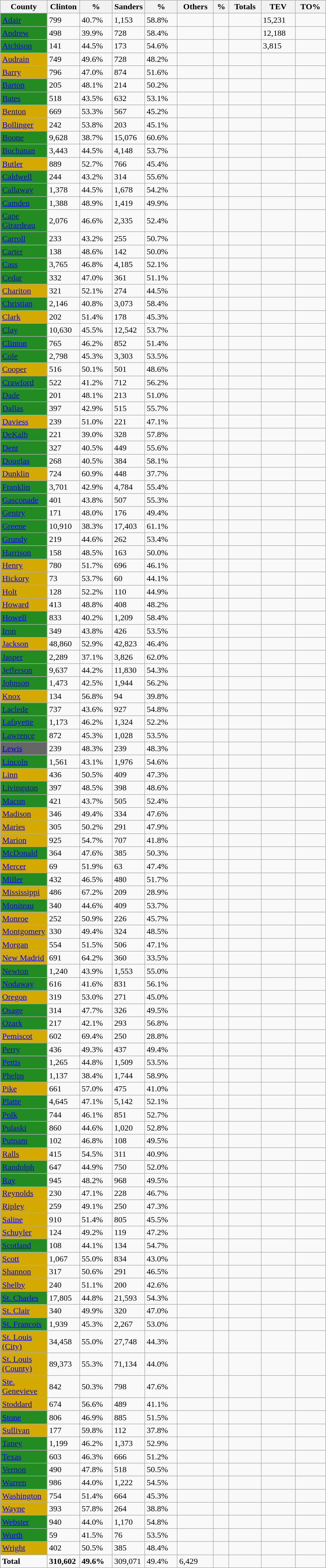<table width="50%" class="wikitable sortable">
<tr>
<th width="10%">County</th>
<th width="10%">Clinton</th>
<th width="10%">%</th>
<th width="10%">Sanders</th>
<th width="10%">%</th>
<th>Others</th>
<th>%</th>
<th>Totals</th>
<th>TEV</th>
<th>TO%</th>
</tr>
<tr>
<td style="background:#228b22;"><a href='#'>Adair</a></td>
<td>799</td>
<td>40.7%</td>
<td>1,153</td>
<td>58.8%</td>
<td></td>
<td></td>
<td></td>
<td>15,231</td>
<td></td>
</tr>
<tr>
<td style="background:#228b22;"><a href='#'>Andrew</a></td>
<td>498</td>
<td>39.9%</td>
<td>728</td>
<td>58.4%</td>
<td></td>
<td></td>
<td></td>
<td>12,188</td>
<td></td>
</tr>
<tr>
<td style="background:#228b22;"><a href='#'>Atchison</a></td>
<td>141</td>
<td>44.5%</td>
<td>173</td>
<td>54.6%</td>
<td></td>
<td></td>
<td></td>
<td>3,815</td>
<td></td>
</tr>
<tr>
<td style="background:#D4AA00;"><a href='#'>Audrain</a></td>
<td>749</td>
<td>49.6%</td>
<td>728</td>
<td>48.2%</td>
<td></td>
<td></td>
<td></td>
<td></td>
<td></td>
</tr>
<tr>
<td style="background:#D4AA00;"><a href='#'>Barry</a></td>
<td>796</td>
<td>47.0%</td>
<td>874</td>
<td>51.6%</td>
<td></td>
<td></td>
<td></td>
<td></td>
<td></td>
</tr>
<tr>
<td style="background:#228b22;"><a href='#'>Barton</a></td>
<td>205</td>
<td>48.1%</td>
<td>214</td>
<td>50.2%</td>
<td></td>
<td></td>
<td></td>
<td></td>
<td></td>
</tr>
<tr>
<td style="background:#228b22;"><a href='#'>Bates</a></td>
<td>518</td>
<td>43.5%</td>
<td>632</td>
<td>53.1%</td>
<td></td>
<td></td>
<td></td>
<td></td>
<td></td>
</tr>
<tr>
<td style="background:#D4AA00;"><a href='#'>Benton</a></td>
<td>669</td>
<td>53.3%</td>
<td>567</td>
<td>45.2%</td>
<td></td>
<td></td>
<td></td>
<td></td>
<td></td>
</tr>
<tr>
<td style="background:#D4AA00;"><a href='#'>Bollinger</a></td>
<td>242</td>
<td>53.8%</td>
<td>203</td>
<td>45.1%</td>
<td></td>
<td></td>
<td></td>
<td></td>
<td></td>
</tr>
<tr>
<td style="background:#228b22;"><a href='#'>Boone</a></td>
<td>9,628</td>
<td>38.7%</td>
<td>15,076</td>
<td>60.6%</td>
<td></td>
<td></td>
<td></td>
<td></td>
<td></td>
</tr>
<tr>
<td style="background:#228b22;"><a href='#'>Buchanan</a></td>
<td>3,443</td>
<td>44.5%</td>
<td>4,148</td>
<td>53.7%</td>
<td></td>
<td></td>
<td></td>
<td></td>
<td></td>
</tr>
<tr>
<td style="background:#D4AA00;"><a href='#'>Butler</a></td>
<td>889</td>
<td>52.7%</td>
<td>766</td>
<td>45.4%</td>
<td></td>
<td></td>
<td></td>
<td></td>
<td></td>
</tr>
<tr>
<td style="background:#228b22;"><a href='#'>Caldwell</a></td>
<td>244</td>
<td>43.2%</td>
<td>314</td>
<td>55.6%</td>
<td></td>
<td></td>
<td></td>
<td></td>
<td></td>
</tr>
<tr>
<td style="background:#228b22;"><a href='#'>Callaway</a></td>
<td>1,378</td>
<td>44.5%</td>
<td>1,678</td>
<td>54.2%</td>
<td></td>
<td></td>
<td></td>
<td></td>
<td></td>
</tr>
<tr>
<td style="background:#228b22;"><a href='#'>Camden</a></td>
<td>1,388</td>
<td>48.9%</td>
<td>1,419</td>
<td>49.9%</td>
<td></td>
<td></td>
<td></td>
<td></td>
<td></td>
</tr>
<tr>
<td style="background:#228b22;"><a href='#'>Cape Girardeau</a></td>
<td>2,076</td>
<td>46.6%</td>
<td>2,335</td>
<td>52.4%</td>
<td></td>
<td></td>
<td></td>
<td></td>
<td></td>
</tr>
<tr>
<td style="background:#228b22;"><a href='#'>Carroll</a></td>
<td>233</td>
<td>43.2%</td>
<td>255</td>
<td>50.7%</td>
<td></td>
<td></td>
<td></td>
<td></td>
<td></td>
</tr>
<tr>
<td style="background:#228b22;"><a href='#'>Carter</a></td>
<td>138</td>
<td>48.6%</td>
<td>142</td>
<td>50.0%</td>
<td></td>
<td></td>
<td></td>
<td></td>
<td></td>
</tr>
<tr>
<td style="background:#228b22;"><a href='#'>Cass</a></td>
<td>3,765</td>
<td>46.8%</td>
<td>4,185</td>
<td>52.1%</td>
<td></td>
<td></td>
<td></td>
<td></td>
<td></td>
</tr>
<tr>
<td style="background:#228b22;"><a href='#'>Cedar</a></td>
<td>332</td>
<td>47.0%</td>
<td>361</td>
<td>51.1%</td>
<td></td>
<td></td>
<td></td>
<td></td>
<td></td>
</tr>
<tr>
<td style="background:#D4AA00;"><a href='#'>Chariton</a></td>
<td>321</td>
<td>52.1%</td>
<td>274</td>
<td>44.5%</td>
<td></td>
<td></td>
<td></td>
<td></td>
<td></td>
</tr>
<tr>
<td style="background:#228b22;"><a href='#'>Christian</a></td>
<td>2,146</td>
<td>40.8%</td>
<td>3,073</td>
<td>58.4%</td>
<td></td>
<td></td>
<td></td>
<td></td>
<td></td>
</tr>
<tr>
<td style="background:#D4AA00;"><a href='#'>Clark</a></td>
<td>202</td>
<td>51.4%</td>
<td>178</td>
<td>45.3%</td>
<td></td>
<td></td>
<td></td>
<td></td>
<td></td>
</tr>
<tr>
<td style="background:#228b22;"><a href='#'>Clay</a></td>
<td>10,630</td>
<td>45.5%</td>
<td>12,542</td>
<td>53.7%</td>
<td></td>
<td></td>
<td></td>
<td></td>
<td></td>
</tr>
<tr>
<td style="background:#228b22;"><a href='#'>Clinton</a></td>
<td>765</td>
<td>46.2%</td>
<td>852</td>
<td>51.4%</td>
<td></td>
<td></td>
<td></td>
<td></td>
<td></td>
</tr>
<tr>
<td style="background:#228b22;"><a href='#'>Cole</a></td>
<td>2,798</td>
<td>45.3%</td>
<td>3,303</td>
<td>53.5%</td>
<td></td>
<td></td>
<td></td>
<td></td>
<td></td>
</tr>
<tr>
<td style="background:#D4AA00;"><a href='#'>Cooper</a></td>
<td>516</td>
<td>50.1%</td>
<td>501</td>
<td>48.6%</td>
<td></td>
<td></td>
<td></td>
<td></td>
<td></td>
</tr>
<tr>
<td style="background:#228b22;"><a href='#'>Crawford</a></td>
<td>522</td>
<td>41.2%</td>
<td>712</td>
<td>56.2%</td>
<td></td>
<td></td>
<td></td>
<td></td>
<td></td>
</tr>
<tr>
<td style="background:#228b22;"><a href='#'>Dade</a></td>
<td>201</td>
<td>48.1%</td>
<td>213</td>
<td>51.0%</td>
<td></td>
<td></td>
<td></td>
<td></td>
<td></td>
</tr>
<tr>
<td style="background:#228b22;"><a href='#'>Dallas</a></td>
<td>397</td>
<td>42.9%</td>
<td>515</td>
<td>55.7%</td>
<td></td>
<td></td>
<td></td>
<td></td>
<td></td>
</tr>
<tr>
<td style="background:#D4AA00;"><a href='#'>Daviess</a></td>
<td>239</td>
<td>51.0%</td>
<td>221</td>
<td>47.1%</td>
<td></td>
<td></td>
<td></td>
<td></td>
<td></td>
</tr>
<tr>
<td style="background:#228b22;"><a href='#'>DeKalb</a></td>
<td>221</td>
<td>39.0%</td>
<td>328</td>
<td>57.8%</td>
<td></td>
<td></td>
<td></td>
<td></td>
<td></td>
</tr>
<tr>
<td style="background:#228b22;"><a href='#'>Dent</a></td>
<td>327</td>
<td>40.5%</td>
<td>449</td>
<td>55.6%</td>
<td></td>
<td></td>
<td></td>
<td></td>
<td></td>
</tr>
<tr>
<td style="background:#228b22;"><a href='#'>Douglas</a></td>
<td>268</td>
<td>40.5%</td>
<td>384</td>
<td>58.1%</td>
<td></td>
<td></td>
<td></td>
<td></td>
<td></td>
</tr>
<tr>
<td style="background:#D4AA00;"><a href='#'>Dunklin</a></td>
<td>724</td>
<td>60.9%</td>
<td>448</td>
<td>37.7%</td>
<td></td>
<td></td>
<td></td>
<td></td>
<td></td>
</tr>
<tr>
<td style="background:#228b22;"><a href='#'>Franklin</a></td>
<td>3,701</td>
<td>42.9%</td>
<td>4,784</td>
<td>55.4%</td>
<td></td>
<td></td>
<td></td>
<td></td>
<td></td>
</tr>
<tr>
<td style="background:#228b22;"><a href='#'>Gasconade</a></td>
<td>401</td>
<td>43.8%</td>
<td>507</td>
<td>55.3%</td>
<td></td>
<td></td>
<td></td>
<td></td>
<td></td>
</tr>
<tr>
<td style="background:#228b22;"><a href='#'>Gentry</a></td>
<td>171</td>
<td>48.0%</td>
<td>176</td>
<td>49.4%</td>
<td></td>
<td></td>
<td></td>
<td></td>
<td></td>
</tr>
<tr>
<td style="background:#228b22;"><a href='#'>Greene</a></td>
<td>10,910</td>
<td>38.3%</td>
<td>17,403</td>
<td>61.1%</td>
<td></td>
<td></td>
<td></td>
<td></td>
<td></td>
</tr>
<tr>
<td style="background:#228b22;"><a href='#'>Grundy</a></td>
<td>219</td>
<td>44.6%</td>
<td>262</td>
<td>53.4%</td>
<td></td>
<td></td>
<td></td>
<td></td>
<td></td>
</tr>
<tr>
<td style="background:#228b22;"><a href='#'>Harrison</a></td>
<td>158</td>
<td>48.5%</td>
<td>163</td>
<td>50.0%</td>
<td></td>
<td></td>
<td></td>
<td></td>
<td></td>
</tr>
<tr>
<td style="background:#D4AA00;"><a href='#'>Henry</a></td>
<td>780</td>
<td>51.7%</td>
<td>696</td>
<td>46.1%</td>
<td></td>
<td></td>
<td></td>
<td></td>
<td></td>
</tr>
<tr>
<td style="background:#D4AA00;"><a href='#'>Hickory</a></td>
<td>73</td>
<td>53.7%</td>
<td>60</td>
<td>44.1%</td>
<td></td>
<td></td>
<td></td>
<td></td>
<td></td>
</tr>
<tr>
<td style="background:#D4AA00;"><a href='#'>Holt</a></td>
<td>128</td>
<td>52.2%</td>
<td>110</td>
<td>44.9%</td>
<td></td>
<td></td>
<td></td>
<td></td>
<td></td>
</tr>
<tr>
<td style="background:#D4AA00;"><a href='#'>Howard</a></td>
<td>413</td>
<td>48.8%</td>
<td>408</td>
<td>48.2%</td>
<td></td>
<td></td>
<td></td>
<td></td>
<td></td>
</tr>
<tr>
<td style="background:#228b22;"><a href='#'>Howell</a></td>
<td>833</td>
<td>40.2%</td>
<td>1,209</td>
<td>58.4%</td>
<td></td>
<td></td>
<td></td>
<td></td>
<td></td>
</tr>
<tr>
<td style="background:#228b22;"><a href='#'>Iron</a></td>
<td>349</td>
<td>43.8%</td>
<td>426</td>
<td>53.5%</td>
<td></td>
<td></td>
<td></td>
<td></td>
<td></td>
</tr>
<tr>
<td style="background:#D4AA00;"><a href='#'>Jackson</a></td>
<td>48,860</td>
<td>52.9%</td>
<td>42,823</td>
<td>46.4%</td>
<td></td>
<td></td>
<td></td>
<td></td>
<td></td>
</tr>
<tr>
<td style="background:#228b22;"><a href='#'>Jasper</a></td>
<td>2,289</td>
<td>37.1%</td>
<td>3,826</td>
<td>62.0%</td>
<td></td>
<td></td>
<td></td>
<td></td>
<td></td>
</tr>
<tr>
<td style="background:#228b22;"><a href='#'>Jefferson</a></td>
<td>9,637</td>
<td>44.2%</td>
<td>11,830</td>
<td>54.3%</td>
<td></td>
<td></td>
<td></td>
<td></td>
<td></td>
</tr>
<tr>
<td style="background:#228b22;"><a href='#'>Johnson</a></td>
<td>1,473</td>
<td>42.5%</td>
<td>1,944</td>
<td>56.2%</td>
<td></td>
<td></td>
<td></td>
<td></td>
<td></td>
</tr>
<tr>
<td style="background:#D4AA00;"><a href='#'>Knox</a></td>
<td>134</td>
<td>56.8%</td>
<td>94</td>
<td>39.8%</td>
<td></td>
<td></td>
<td></td>
<td></td>
<td></td>
</tr>
<tr>
<td style="background:#228b22;"><a href='#'>Laclede</a></td>
<td>737</td>
<td>43.6%</td>
<td>927</td>
<td>54.8%</td>
<td></td>
<td></td>
<td></td>
<td></td>
<td></td>
</tr>
<tr>
<td style="background:#228b22;"><a href='#'>Lafayette</a></td>
<td>1,173</td>
<td>46.2%</td>
<td>1,324</td>
<td>52.2%</td>
<td></td>
<td></td>
<td></td>
<td></td>
<td></td>
</tr>
<tr>
<td style="background:#228b22;"><a href='#'>Lawrence</a></td>
<td>872</td>
<td>45.3%</td>
<td>1,028</td>
<td>53.5%</td>
<td></td>
<td></td>
<td></td>
<td></td>
<td></td>
</tr>
<tr>
<td style="background:#666666;"><a href='#'>Lewis</a></td>
<td>239</td>
<td>48.3%</td>
<td>239</td>
<td>48.3%</td>
<td></td>
<td></td>
<td></td>
<td></td>
<td></td>
</tr>
<tr>
<td style="background:#228b22;"><a href='#'>Lincoln</a></td>
<td>1,561</td>
<td>43.1%</td>
<td>1,976</td>
<td>54.6%</td>
<td></td>
<td></td>
<td></td>
<td></td>
<td></td>
</tr>
<tr>
<td style="background:#D4AA00;"><a href='#'>Linn</a></td>
<td>436</td>
<td>50.5%</td>
<td>409</td>
<td>47.3%</td>
<td></td>
<td></td>
<td></td>
<td></td>
<td></td>
</tr>
<tr>
<td style="background:#228b22;"><a href='#'>Livingston</a></td>
<td>397</td>
<td>48.5%</td>
<td>398</td>
<td>48.6%</td>
<td></td>
<td></td>
<td></td>
<td></td>
<td></td>
</tr>
<tr>
<td style="background:#228b22;"><a href='#'>Macon</a></td>
<td>421</td>
<td>43.7%</td>
<td>505</td>
<td>52.4%</td>
<td></td>
<td></td>
<td></td>
<td></td>
<td></td>
</tr>
<tr>
<td style="background:#D4AA00;"><a href='#'>Madison</a></td>
<td>346</td>
<td>49.4%</td>
<td>334</td>
<td>47.6%</td>
<td></td>
<td></td>
<td></td>
<td></td>
<td></td>
</tr>
<tr>
<td style="background:#D4AA00;"><a href='#'>Maries</a></td>
<td>305</td>
<td>50.2%</td>
<td>291</td>
<td>47.9%</td>
<td></td>
<td></td>
<td></td>
<td></td>
<td></td>
</tr>
<tr>
<td style="background:#D4AA00;"><a href='#'>Marion</a></td>
<td>925</td>
<td>54.7%</td>
<td>707</td>
<td>41.8%</td>
<td></td>
<td></td>
<td></td>
<td></td>
<td></td>
</tr>
<tr>
<td style="background:#228b22;"><a href='#'>McDonald</a></td>
<td>364</td>
<td>47.6%</td>
<td>385</td>
<td>50.3%</td>
<td></td>
<td></td>
<td></td>
<td></td>
<td></td>
</tr>
<tr>
<td style="background:#D4AA00;"><a href='#'>Mercer</a></td>
<td>69</td>
<td>51.9%</td>
<td>63</td>
<td>47.4%</td>
<td></td>
<td></td>
<td></td>
<td></td>
<td></td>
</tr>
<tr>
<td style="background:#228b22;"><a href='#'>Miller</a></td>
<td>432</td>
<td>46.5%</td>
<td>480</td>
<td>51.7%</td>
<td></td>
<td></td>
<td></td>
<td></td>
<td></td>
</tr>
<tr>
<td style="background:#D4AA00;"><a href='#'>Mississippi</a></td>
<td>486</td>
<td>67.2%</td>
<td>209</td>
<td>28.9%</td>
<td></td>
<td></td>
<td></td>
<td></td>
<td></td>
</tr>
<tr>
<td style="background:#228b22;"><a href='#'>Moniteau</a></td>
<td>340</td>
<td>44.6%</td>
<td>409</td>
<td>53.7%</td>
<td></td>
<td></td>
<td></td>
<td></td>
<td></td>
</tr>
<tr>
<td style="background:#D4AA00;"><a href='#'>Monroe</a></td>
<td>252</td>
<td>50.9%</td>
<td>226</td>
<td>45.7%</td>
<td></td>
<td></td>
<td></td>
<td></td>
<td></td>
</tr>
<tr>
<td style="background:#D4AA00;"><a href='#'>Montgomery</a></td>
<td>330</td>
<td>49.4%</td>
<td>324</td>
<td>48.5%</td>
<td></td>
<td></td>
<td></td>
<td></td>
<td></td>
</tr>
<tr>
<td style="background:#D4AA00;"><a href='#'>Morgan</a></td>
<td>554</td>
<td>51.5%</td>
<td>506</td>
<td>47.1%</td>
<td></td>
<td></td>
<td></td>
<td></td>
<td></td>
</tr>
<tr>
<td style="background:#D4AA00;"><a href='#'>New Madrid</a></td>
<td>691</td>
<td>64.2%</td>
<td>360</td>
<td>33.5%</td>
<td></td>
<td></td>
<td></td>
<td></td>
<td></td>
</tr>
<tr>
<td style="background:#228b22;"><a href='#'>Newton</a></td>
<td>1,240</td>
<td>43.9%</td>
<td>1,553</td>
<td>55.0%</td>
<td></td>
<td></td>
<td></td>
<td></td>
<td></td>
</tr>
<tr>
<td style="background:#228b22;"><a href='#'>Nodaway</a></td>
<td>616</td>
<td>41.6%</td>
<td>831</td>
<td>56.1%</td>
<td></td>
<td></td>
<td></td>
<td></td>
<td></td>
</tr>
<tr>
<td style="background:#D4AA00;"><a href='#'>Oregon</a></td>
<td>319</td>
<td>53.0%</td>
<td>271</td>
<td>45.0%</td>
<td></td>
<td></td>
<td></td>
<td></td>
<td></td>
</tr>
<tr>
<td style="background:#228b22;"><a href='#'>Osage</a></td>
<td>314</td>
<td>47.7%</td>
<td>326</td>
<td>49.5%</td>
<td></td>
<td></td>
<td></td>
<td></td>
<td></td>
</tr>
<tr>
<td style="background:#228b22;"><a href='#'>Ozark</a></td>
<td>217</td>
<td>42.1%</td>
<td>293</td>
<td>56.8%</td>
<td></td>
<td></td>
<td></td>
<td></td>
<td></td>
</tr>
<tr>
<td style="background:#D4AA00;"><a href='#'>Pemiscot</a></td>
<td>602</td>
<td>69.4%</td>
<td>250</td>
<td>28.8%</td>
<td></td>
<td></td>
<td></td>
<td></td>
<td></td>
</tr>
<tr>
<td style="background:#228b22;"><a href='#'>Perry</a></td>
<td>436</td>
<td>49.3%</td>
<td>437</td>
<td>49.4%</td>
<td></td>
<td></td>
<td></td>
<td></td>
<td></td>
</tr>
<tr>
<td style="background:#228b22;"><a href='#'>Pettis</a></td>
<td>1,265</td>
<td>44.8%</td>
<td>1,509</td>
<td>53.5%</td>
<td></td>
<td></td>
<td></td>
<td></td>
<td></td>
</tr>
<tr>
<td style="background:#228b22;"><a href='#'>Phelps</a></td>
<td>1,137</td>
<td>38.4%</td>
<td>1,744</td>
<td>58.9%</td>
<td></td>
<td></td>
<td></td>
<td></td>
<td></td>
</tr>
<tr>
<td style="background:#D4AA00;"><a href='#'>Pike</a></td>
<td>661</td>
<td>57.0%</td>
<td>475</td>
<td>41.0%</td>
<td></td>
<td></td>
<td></td>
<td></td>
<td></td>
</tr>
<tr>
<td style="background:#228b22;"><a href='#'>Platte</a></td>
<td>4,645</td>
<td>47.1%</td>
<td>5,142</td>
<td>52.1%</td>
<td></td>
<td></td>
<td></td>
<td></td>
<td></td>
</tr>
<tr>
<td style="background:#228b22;"><a href='#'>Polk</a></td>
<td>744</td>
<td>46.1%</td>
<td>851</td>
<td>52.7%</td>
<td></td>
<td></td>
<td></td>
<td></td>
<td></td>
</tr>
<tr>
<td style="background:#228b22;"><a href='#'>Pulaski</a></td>
<td>860</td>
<td>44.6%</td>
<td>1,020</td>
<td>52.8%</td>
<td></td>
<td></td>
<td></td>
<td></td>
<td></td>
</tr>
<tr>
<td style="background:#228b22;"><a href='#'>Putnam</a></td>
<td>102</td>
<td>46.8%</td>
<td>108</td>
<td>49.5%</td>
<td></td>
<td></td>
<td></td>
<td></td>
<td></td>
</tr>
<tr>
<td style="background:#D4AA00;"><a href='#'>Ralls</a></td>
<td>415</td>
<td>54.5%</td>
<td>311</td>
<td>40.9%</td>
<td></td>
<td></td>
<td></td>
<td></td>
<td></td>
</tr>
<tr>
<td style="background:#228b22;"><a href='#'>Randolph</a></td>
<td>647</td>
<td>44.9%</td>
<td>750</td>
<td>52.0%</td>
<td></td>
<td></td>
<td></td>
<td></td>
<td></td>
</tr>
<tr>
<td style="background:#228b22;"><a href='#'>Ray</a></td>
<td>945</td>
<td>48.2%</td>
<td>968</td>
<td>49.5%</td>
<td></td>
<td></td>
<td></td>
<td></td>
<td></td>
</tr>
<tr>
<td style="background:#D4AA00;"><a href='#'>Reynolds</a></td>
<td>230</td>
<td>47.1%</td>
<td>228</td>
<td>46.7%</td>
<td></td>
<td></td>
<td></td>
<td></td>
<td></td>
</tr>
<tr>
<td style="background:#D4AA00;"><a href='#'>Ripley</a></td>
<td>259</td>
<td>49.1%</td>
<td>250</td>
<td>47.3%</td>
<td></td>
<td></td>
<td></td>
<td></td>
<td></td>
</tr>
<tr>
<td style="background:#D4AA00;"><a href='#'>Saline</a></td>
<td>910</td>
<td>51.4%</td>
<td>805</td>
<td>45.5%</td>
<td></td>
<td></td>
<td></td>
<td></td>
<td></td>
</tr>
<tr>
<td style="background:#D4AA00;"><a href='#'>Schuyler</a></td>
<td>124</td>
<td>49.2%</td>
<td>119</td>
<td>47.2%</td>
<td></td>
<td></td>
<td></td>
<td></td>
<td></td>
</tr>
<tr>
<td style="background:#228b22;"><a href='#'>Scotland</a></td>
<td>108</td>
<td>44.1%</td>
<td>134</td>
<td>54.7%</td>
<td></td>
<td></td>
<td></td>
<td></td>
<td></td>
</tr>
<tr>
<td style="background:#D4AA00;"><a href='#'>Scott</a></td>
<td>1,067</td>
<td>55.0%</td>
<td>834</td>
<td>43.0%</td>
<td></td>
<td></td>
<td></td>
<td></td>
<td></td>
</tr>
<tr>
<td style="background:#D4AA00;"><a href='#'>Shannon</a></td>
<td>317</td>
<td>50.6%</td>
<td>291</td>
<td>46.5%</td>
<td></td>
<td></td>
<td></td>
<td></td>
<td></td>
</tr>
<tr>
<td style="background:#D4AA00;"><a href='#'>Shelby</a></td>
<td>240</td>
<td>51.1%</td>
<td>200</td>
<td>42.6%</td>
<td></td>
<td></td>
<td></td>
<td></td>
<td></td>
</tr>
<tr>
<td style="background:#228b22;"><a href='#'>St. Charles</a></td>
<td>17,805</td>
<td>44.8%</td>
<td>21,593</td>
<td>54.3%</td>
<td></td>
<td></td>
<td></td>
<td></td>
<td></td>
</tr>
<tr>
<td style="background:#D4AA00;"><a href='#'>St. Clair</a></td>
<td>340</td>
<td>49.9%</td>
<td>320</td>
<td>47.0%</td>
<td></td>
<td></td>
<td></td>
<td></td>
<td></td>
</tr>
<tr>
<td style="background:#228b22;"><a href='#'>St. Francois</a></td>
<td>1,939</td>
<td>45.3%</td>
<td>2,267</td>
<td>53.0%</td>
<td></td>
<td></td>
<td></td>
<td></td>
<td></td>
</tr>
<tr>
<td style="background:#D4AA00;"><a href='#'>St. Louis (City)</a></td>
<td>34,458</td>
<td>55.0%</td>
<td>27,748</td>
<td>44.3%</td>
<td></td>
<td></td>
<td></td>
<td></td>
<td></td>
</tr>
<tr>
<td style="background:#D4AA00;"><a href='#'>St. Louis (County)</a></td>
<td>89,373</td>
<td>55.3%</td>
<td>71,134</td>
<td>44.0%</td>
<td></td>
<td></td>
<td></td>
<td></td>
<td></td>
</tr>
<tr>
<td style="background:#D4AA00;"><a href='#'>Ste. Genevieve</a></td>
<td>842</td>
<td>50.3%</td>
<td>798</td>
<td>47.6%</td>
<td></td>
<td></td>
<td></td>
<td></td>
<td></td>
</tr>
<tr>
<td style="background:#D4AA00;"><a href='#'>Stoddard</a></td>
<td>674</td>
<td>56.6%</td>
<td>489</td>
<td>41.1%</td>
<td></td>
<td></td>
<td></td>
<td></td>
<td></td>
</tr>
<tr>
<td style="background:#228b22;"><a href='#'>Stone</a></td>
<td>806</td>
<td>46.9%</td>
<td>885</td>
<td>51.5%</td>
<td></td>
<td></td>
<td></td>
<td></td>
<td></td>
</tr>
<tr>
<td style="background:#D4AA00;"><a href='#'>Sullivan</a></td>
<td>177</td>
<td>59.8%</td>
<td>112</td>
<td>37.8%</td>
<td></td>
<td></td>
<td></td>
<td></td>
<td></td>
</tr>
<tr>
<td style="background:#228b22;"><a href='#'>Taney</a></td>
<td>1,199</td>
<td>46.2%</td>
<td>1,373</td>
<td>52.9%</td>
<td></td>
<td></td>
<td></td>
<td></td>
<td></td>
</tr>
<tr>
<td style="background:#228b22;"><a href='#'>Texas</a></td>
<td>603</td>
<td>46.3%</td>
<td>666</td>
<td>51.2%</td>
<td></td>
<td></td>
<td></td>
<td></td>
<td></td>
</tr>
<tr>
<td style="background:#228b22;"><a href='#'>Vernon</a></td>
<td>490</td>
<td>47.8%</td>
<td>518</td>
<td>50.5%</td>
<td></td>
<td></td>
<td></td>
<td></td>
<td></td>
</tr>
<tr>
<td style="background:#228b22;"><a href='#'>Warren</a></td>
<td>986</td>
<td>44.0%</td>
<td>1,222</td>
<td>54.5%</td>
<td></td>
<td></td>
<td></td>
<td></td>
<td></td>
</tr>
<tr>
<td style="background:#D4AA00;"><a href='#'>Washington</a></td>
<td>754</td>
<td>51.4%</td>
<td>664</td>
<td>45.3%</td>
<td></td>
<td></td>
<td></td>
<td></td>
<td></td>
</tr>
<tr>
<td style="background:#D4AA00;"><a href='#'>Wayne</a></td>
<td>393</td>
<td>57.8%</td>
<td>264</td>
<td>38.8%</td>
<td></td>
<td></td>
<td></td>
<td></td>
<td></td>
</tr>
<tr>
<td style="background:#228b22;"><a href='#'>Webster</a></td>
<td>940</td>
<td>44.0%</td>
<td>1,170</td>
<td>54.8%</td>
<td></td>
<td></td>
<td></td>
<td></td>
<td></td>
</tr>
<tr>
<td style="background:#228b22;"><a href='#'>Worth</a></td>
<td>59</td>
<td>41.5%</td>
<td>76</td>
<td>53.5%</td>
<td></td>
<td></td>
<td></td>
<td></td>
<td></td>
</tr>
<tr>
<td style="background:#D4AA00;"><a href='#'>Wright</a></td>
<td>402</td>
<td>50.5%</td>
<td>385</td>
<td>48.4%</td>
<td></td>
<td></td>
<td></td>
<td></td>
<td></td>
</tr>
<tr>
<td><strong>Total</strong></td>
<td><strong>310,602</strong></td>
<td><strong>49.6%</strong></td>
<td>309,071</td>
<td>49.4%</td>
<td>6,429</td>
<td></td>
<td></td>
<td></td>
<td></td>
</tr>
</table>
